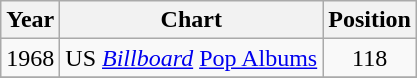<table class="wikitable">
<tr>
<th align="left">Year</th>
<th align="left">Chart</th>
<th align="left">Position</th>
</tr>
<tr>
<td>1968</td>
<td>US <em><a href='#'>Billboard</a></em> <a href='#'>Pop Albums</a></td>
<td align="center">118</td>
</tr>
<tr>
</tr>
</table>
